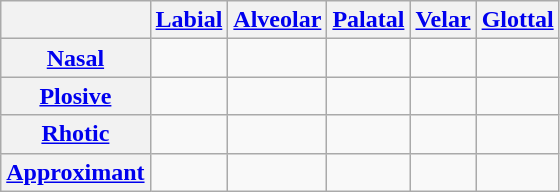<table class="wikitable" style="text-align:center;">
<tr>
<th></th>
<th><a href='#'>Labial</a></th>
<th><a href='#'>Alveolar</a></th>
<th><a href='#'>Palatal</a></th>
<th><a href='#'>Velar</a></th>
<th><a href='#'>Glottal</a></th>
</tr>
<tr>
<th><a href='#'>Nasal</a></th>
<td></td>
<td></td>
<td></td>
<td></td>
<td></td>
</tr>
<tr>
<th><a href='#'>Plosive</a></th>
<td></td>
<td></td>
<td></td>
<td></td>
<td></td>
</tr>
<tr>
<th><a href='#'>Rhotic</a></th>
<td></td>
<td></td>
<td></td>
<td></td>
<td></td>
</tr>
<tr>
<th><a href='#'>Approximant</a></th>
<td></td>
<td></td>
<td></td>
<td></td>
<td></td>
</tr>
</table>
